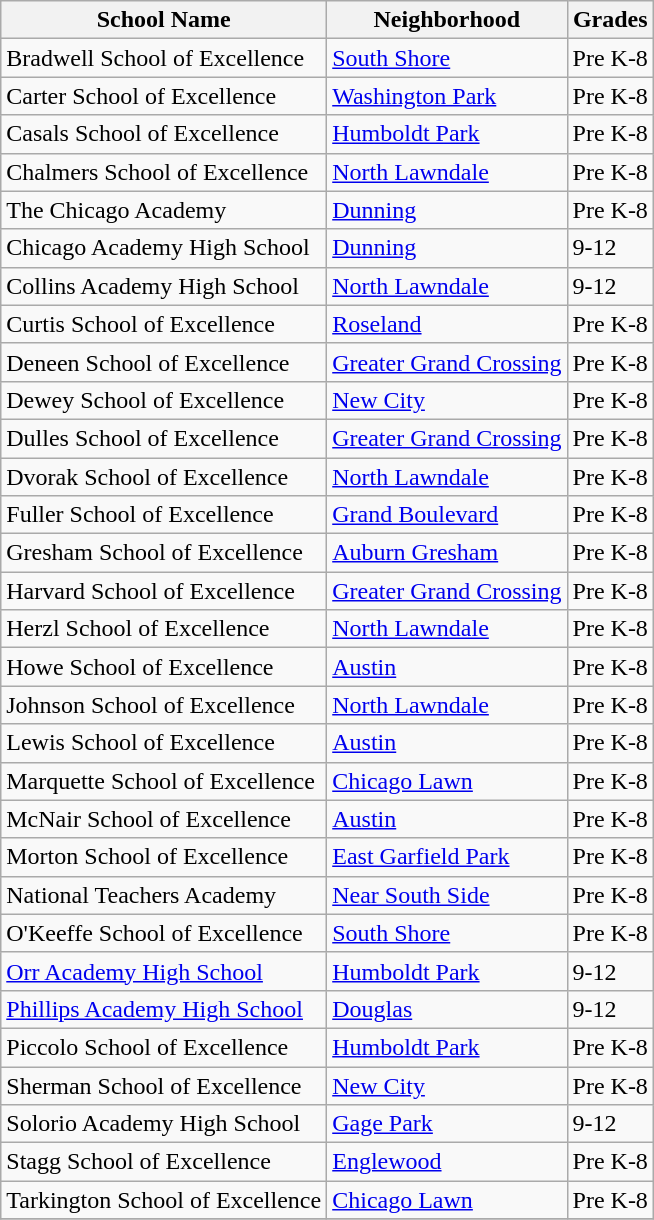<table class = "wikitable">
<tr>
<th>School Name</th>
<th>Neighborhood</th>
<th>Grades</th>
</tr>
<tr>
<td align="left">Bradwell School of Excellence</td>
<td align="left"><a href='#'>South Shore</a></td>
<td align="left">Pre K-8</td>
</tr>
<tr>
<td align="left">Carter School of Excellence</td>
<td align="left"><a href='#'>Washington Park</a></td>
<td align="left">Pre K-8</td>
</tr>
<tr>
<td align="left">Casals School of Excellence</td>
<td align="left"><a href='#'>Humboldt Park</a></td>
<td align="left">Pre K-8</td>
</tr>
<tr>
<td align="left">Chalmers School of Excellence</td>
<td align="left"><a href='#'>North Lawndale</a></td>
<td align="left">Pre K-8</td>
</tr>
<tr>
<td align="left">The Chicago Academy</td>
<td align="left"><a href='#'>Dunning</a></td>
<td align="left">Pre K-8</td>
</tr>
<tr>
<td align="left">Chicago Academy High School</td>
<td align="left"><a href='#'>Dunning</a></td>
<td align="left">9-12</td>
</tr>
<tr>
<td align="left">Collins Academy High School</td>
<td align="left"><a href='#'>North Lawndale</a></td>
<td align="left">9-12</td>
</tr>
<tr>
<td align="left">Curtis School of Excellence</td>
<td align="left"><a href='#'>Roseland</a></td>
<td align="left">Pre K-8</td>
</tr>
<tr>
<td align="left">Deneen School of Excellence</td>
<td align="left"><a href='#'>Greater Grand Crossing</a></td>
<td align="left">Pre K-8</td>
</tr>
<tr>
<td align="left">Dewey School of Excellence</td>
<td align="left"><a href='#'>New City</a></td>
<td align="left">Pre K-8</td>
</tr>
<tr>
<td align="left">Dulles School of Excellence</td>
<td align="left"><a href='#'>Greater Grand Crossing</a></td>
<td align="left">Pre K-8</td>
</tr>
<tr>
<td align="left">Dvorak School of Excellence</td>
<td align="left"><a href='#'>North Lawndale</a></td>
<td align="left">Pre K-8</td>
</tr>
<tr>
<td align="left">Fuller School of Excellence</td>
<td align="left"><a href='#'>Grand Boulevard</a></td>
<td align="left">Pre K-8</td>
</tr>
<tr>
<td align="left">Gresham School of Excellence</td>
<td align="left"><a href='#'>Auburn Gresham</a></td>
<td align="left">Pre K-8</td>
</tr>
<tr>
<td align="left">Harvard School of Excellence</td>
<td align="left"><a href='#'>Greater Grand Crossing</a></td>
<td align="left">Pre K-8</td>
</tr>
<tr>
<td align="left">Herzl School of Excellence</td>
<td align="left"><a href='#'>North Lawndale</a></td>
<td align="left">Pre K-8</td>
</tr>
<tr>
<td align="left">Howe School of Excellence</td>
<td align="left"><a href='#'>Austin</a></td>
<td align="left">Pre K-8</td>
</tr>
<tr>
<td align="left">Johnson School of Excellence</td>
<td align="left"><a href='#'>North Lawndale</a></td>
<td align="left">Pre K-8</td>
</tr>
<tr>
<td align="left">Lewis School of Excellence</td>
<td align="left"><a href='#'>Austin</a></td>
<td align="left">Pre K-8</td>
</tr>
<tr>
<td align="left">Marquette School of Excellence</td>
<td align="left"><a href='#'>Chicago Lawn</a></td>
<td align="left">Pre K-8</td>
</tr>
<tr>
<td align="left">McNair School of Excellence</td>
<td align="left"><a href='#'>Austin</a></td>
<td align="left">Pre K-8</td>
</tr>
<tr>
<td align="left">Morton School of Excellence</td>
<td align="left"><a href='#'>East Garfield Park</a></td>
<td align="left">Pre K-8</td>
</tr>
<tr>
<td align="left">National Teachers Academy</td>
<td align="left"><a href='#'>Near South Side</a></td>
<td align="left">Pre K-8</td>
</tr>
<tr>
<td align="left">O'Keeffe School of Excellence</td>
<td align="left"><a href='#'>South Shore</a></td>
<td align="left">Pre K-8</td>
</tr>
<tr>
<td align="left"><a href='#'>Orr Academy High School</a></td>
<td align="left"><a href='#'>Humboldt Park</a></td>
<td align="left">9-12</td>
</tr>
<tr>
<td align="left"><a href='#'>Phillips Academy High School</a></td>
<td align="left"><a href='#'>Douglas</a></td>
<td align="left">9-12</td>
</tr>
<tr>
<td align="left">Piccolo School of Excellence</td>
<td align="left"><a href='#'>Humboldt Park</a></td>
<td align="left">Pre K-8</td>
</tr>
<tr>
<td align="left">Sherman School of Excellence</td>
<td align="left"><a href='#'>New City</a></td>
<td align="left">Pre K-8</td>
</tr>
<tr>
<td align="left">Solorio Academy High School</td>
<td align="left"><a href='#'>Gage Park</a></td>
<td align="left">9-12</td>
</tr>
<tr>
<td align="left">Stagg School of Excellence</td>
<td align="left"><a href='#'>Englewood</a></td>
<td align="left">Pre K-8</td>
</tr>
<tr>
<td align="left">Tarkington School of Excellence</td>
<td align="left"><a href='#'>Chicago Lawn</a></td>
<td align="left">Pre K-8</td>
</tr>
<tr>
</tr>
</table>
